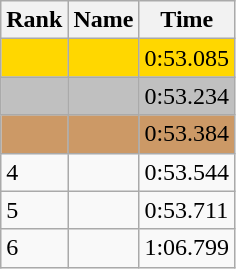<table class="wikitable">
<tr>
<th>Rank</th>
<th>Name</th>
<th>Time</th>
</tr>
<tr style="background:gold;">
<td></td>
<td></td>
<td>0:53.085</td>
</tr>
<tr style="background:silver;">
<td></td>
<td></td>
<td>0:53.234</td>
</tr>
<tr style="background:#cc9966;">
<td></td>
<td></td>
<td>0:53.384</td>
</tr>
<tr>
<td>4</td>
<td></td>
<td>0:53.544</td>
</tr>
<tr>
<td>5</td>
<td></td>
<td>0:53.711</td>
</tr>
<tr>
<td>6</td>
<td></td>
<td>1:06.799</td>
</tr>
</table>
